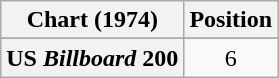<table class="wikitable plainrowheaders" style="text-align:center">
<tr>
<th>Chart (1974)</th>
<th>Position</th>
</tr>
<tr>
</tr>
<tr>
<th scope="row">US <em>Billboard</em> 200</th>
<td>6</td>
</tr>
</table>
